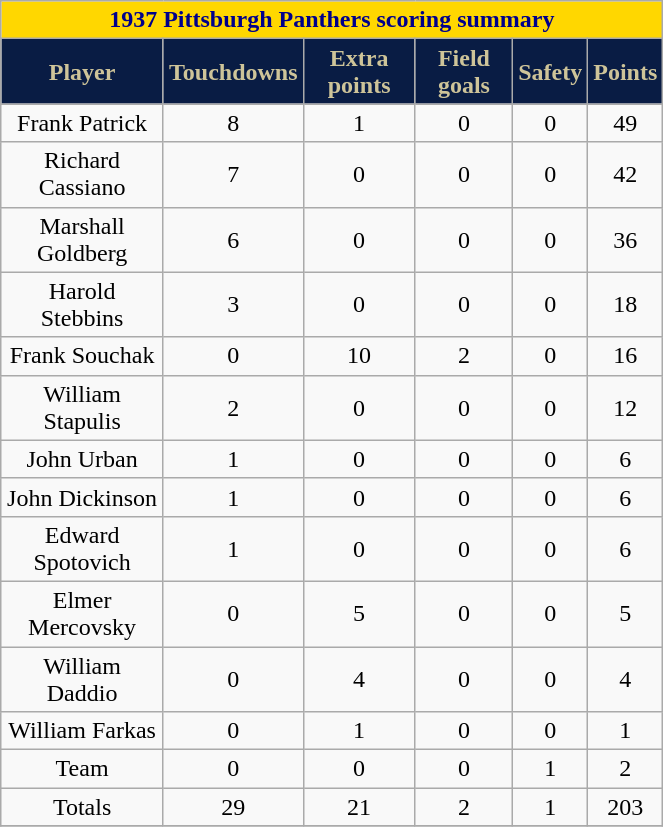<table class="wikitable" width="35%">
<tr>
<th colspan="10" style="background:gold; color:darkblue; text-align: center;"><strong>1937 Pittsburgh Panthers scoring summary</strong></th>
</tr>
<tr align="center"  style="background:#091C44;color:#CEC499;">
<td><strong>Player</strong></td>
<td><strong>Touchdowns</strong></td>
<td><strong>Extra points</strong></td>
<td><strong>Field goals</strong></td>
<td><strong>Safety</strong></td>
<td><strong>Points</strong></td>
</tr>
<tr align="center" bgcolor="">
<td>Frank Patrick</td>
<td>8</td>
<td>1</td>
<td>0</td>
<td>0</td>
<td>49</td>
</tr>
<tr align="center" bgcolor="">
<td>Richard Cassiano</td>
<td>7</td>
<td>0</td>
<td>0</td>
<td>0</td>
<td>42</td>
</tr>
<tr align="center" bgcolor="">
<td>Marshall Goldberg</td>
<td>6</td>
<td>0</td>
<td>0</td>
<td>0</td>
<td>36</td>
</tr>
<tr align="center" bgcolor="">
<td>Harold Stebbins</td>
<td>3</td>
<td>0</td>
<td>0</td>
<td>0</td>
<td>18</td>
</tr>
<tr align="center" bgcolor="">
<td>Frank Souchak</td>
<td>0</td>
<td>10</td>
<td>2</td>
<td>0</td>
<td>16</td>
</tr>
<tr align="center" bgcolor="">
<td>William Stapulis</td>
<td>2</td>
<td>0</td>
<td>0</td>
<td>0</td>
<td>12</td>
</tr>
<tr align="center" bgcolor="">
<td>John Urban</td>
<td>1</td>
<td>0</td>
<td>0</td>
<td>0</td>
<td>6</td>
</tr>
<tr align="center" bgcolor="">
<td>John Dickinson</td>
<td>1</td>
<td>0</td>
<td>0</td>
<td>0</td>
<td>6</td>
</tr>
<tr align="center" bgcolor="">
<td>Edward Spotovich</td>
<td>1</td>
<td>0</td>
<td>0</td>
<td>0</td>
<td>6</td>
</tr>
<tr align="center" bgcolor="">
<td>Elmer Mercovsky</td>
<td>0</td>
<td>5</td>
<td>0</td>
<td>0</td>
<td>5</td>
</tr>
<tr align="center" bgcolor="">
<td>William Daddio</td>
<td>0</td>
<td>4</td>
<td>0</td>
<td>0</td>
<td>4</td>
</tr>
<tr align="center" bgcolor="">
<td>William Farkas</td>
<td>0</td>
<td>1</td>
<td>0</td>
<td>0</td>
<td>1</td>
</tr>
<tr align="center" bgcolor="">
<td>Team</td>
<td>0</td>
<td>0</td>
<td>0</td>
<td>1</td>
<td>2</td>
</tr>
<tr align="center" bgcolor="">
<td>Totals</td>
<td>29</td>
<td>21</td>
<td>2</td>
<td>1</td>
<td>203</td>
</tr>
<tr align="center" bgcolor="">
</tr>
</table>
